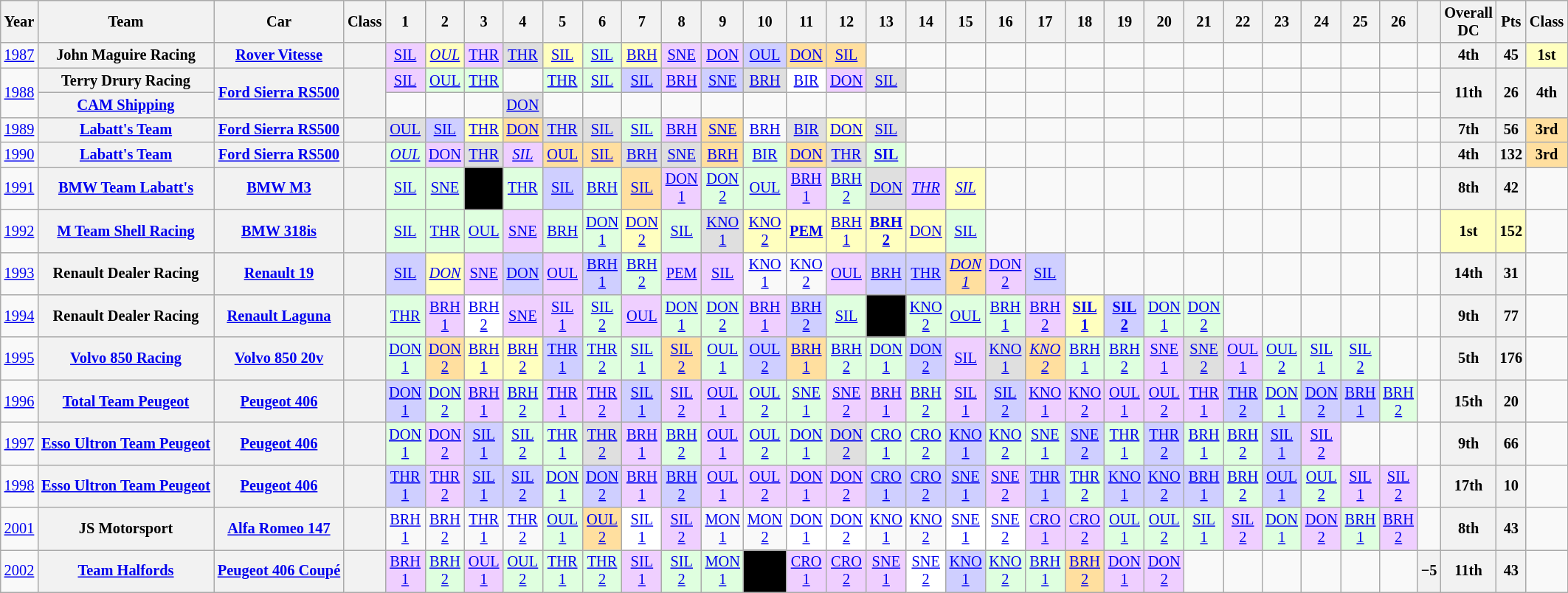<table class="wikitable" style="text-align:center; font-size:85%">
<tr>
<th>Year</th>
<th>Team</th>
<th>Car</th>
<th>Class</th>
<th>1</th>
<th>2</th>
<th>3</th>
<th>4</th>
<th>5</th>
<th>6</th>
<th>7</th>
<th>8</th>
<th>9</th>
<th>10</th>
<th>11</th>
<th>12</th>
<th>13</th>
<th>14</th>
<th>15</th>
<th>16</th>
<th>17</th>
<th>18</th>
<th>19</th>
<th>20</th>
<th>21</th>
<th>22</th>
<th>23</th>
<th>24</th>
<th>25</th>
<th>26</th>
<th></th>
<th>Overall<br>DC</th>
<th>Pts</th>
<th>Class</th>
</tr>
<tr>
<td><a href='#'>1987</a></td>
<th nowrap>John Maguire Racing</th>
<th nowrap><a href='#'>Rover Vitesse</a></th>
<th><span></span></th>
<td style="background:#EFCFFF;"><a href='#'>SIL</a><br></td>
<td style="background:#FFFFBF;"><em><a href='#'>OUL</a></em><br></td>
<td style="background:#EFCFFF;"><a href='#'>THR</a><br></td>
<td style="background:#DFDFDF;"><a href='#'>THR</a><br></td>
<td style="background:#FFFFBF;"><a href='#'>SIL</a><br></td>
<td style="background:#DFFFDF;"><a href='#'>SIL</a><br></td>
<td style="background:#FFFFBF;"><a href='#'>BRH</a><br></td>
<td style="background:#EFCFFF;"><a href='#'>SNE</a><br></td>
<td style="background:#EFCFFF;"><a href='#'>DON</a><br></td>
<td style="background:#CFCFFF;"><a href='#'>OUL</a><br></td>
<td style="background:#FFDF9F;"><a href='#'>DON</a><br></td>
<td style="background:#FFDF9F;"><a href='#'>SIL</a><br></td>
<td></td>
<td></td>
<td></td>
<td></td>
<td></td>
<td></td>
<td></td>
<td></td>
<td></td>
<td></td>
<td></td>
<td></td>
<td></td>
<td></td>
<td></td>
<th>4th</th>
<th>45</th>
<td style="background:#FFFFBF;"><strong>1st</strong></td>
</tr>
<tr>
<td rowspan=2><a href='#'>1988</a></td>
<th nowrap>Terry Drury Racing</th>
<th rowspan=2 nowrap><a href='#'>Ford Sierra RS500</a></th>
<th rowspan=2><span></span></th>
<td style="background:#EFCFFF;"><a href='#'>SIL</a><br></td>
<td style="background:#DFFFDF;"><a href='#'>OUL</a><br></td>
<td style="background:#DFFFDF;"><a href='#'>THR</a><br></td>
<td></td>
<td style="background:#DFFFDF;"><a href='#'>THR</a><br></td>
<td style="background:#DFFFDF;"><a href='#'>SIL</a><br></td>
<td style="background:#CFCFFF;"><a href='#'>SIL</a><br></td>
<td style="background:#EFCFFF;"><a href='#'>BRH</a><br></td>
<td style="background:#CFCFFF;"><a href='#'>SNE</a><br></td>
<td style="background:#DFDFDF;"><a href='#'>BRH</a><br></td>
<td style="background:#FFFFFF;"><a href='#'>BIR</a><br></td>
<td style="background:#EFCFFF;"><a href='#'>DON</a><br></td>
<td style="background:#DFDFDF;"><a href='#'>SIL</a><br></td>
<td></td>
<td></td>
<td></td>
<td></td>
<td></td>
<td></td>
<td></td>
<td></td>
<td></td>
<td></td>
<td></td>
<td></td>
<td></td>
<td></td>
<th rowspan=2>11th</th>
<th rowspan=2>26</th>
<th rowspan=2>4th</th>
</tr>
<tr>
<th nowrap><a href='#'>CAM Shipping</a></th>
<td></td>
<td></td>
<td></td>
<td style="background:#DFDFDF;"><a href='#'>DON</a><br></td>
<td></td>
<td></td>
<td></td>
<td></td>
<td></td>
<td></td>
<td></td>
<td></td>
<td></td>
<td></td>
<td></td>
<td></td>
<td></td>
<td></td>
<td></td>
<td></td>
<td></td>
<td></td>
<td></td>
<td></td>
<td></td>
<td></td>
<td></td>
</tr>
<tr>
<td><a href='#'>1989</a></td>
<th nowrap><a href='#'>Labatt's Team</a></th>
<th nowrap><a href='#'>Ford Sierra RS500</a></th>
<th><span></span></th>
<td style="background:#DFDFDF;"><a href='#'>OUL</a><br></td>
<td style="background:#CFCFFF;"><a href='#'>SIL</a><br></td>
<td style="background:#FFFFBF;"><a href='#'>THR</a><br></td>
<td style="background:#FFDF9F;"><a href='#'>DON</a><br></td>
<td style="background:#DFDFDF;"><a href='#'>THR</a><br></td>
<td style="background:#DFDFDF;"><a href='#'>SIL</a><br></td>
<td style="background:#DFFFDF;"><a href='#'>SIL</a><br></td>
<td style="background:#EFCFFF;"><a href='#'>BRH</a><br></td>
<td style="background:#FFDF9F;"><a href='#'>SNE</a><br></td>
<td><a href='#'>BRH</a></td>
<td style="background:#DFDFDF;"><a href='#'>BIR</a><br></td>
<td style="background:#FFFFBF;"><a href='#'>DON</a><br></td>
<td style="background:#DFDFDF;"><a href='#'>SIL</a><br></td>
<td></td>
<td></td>
<td></td>
<td></td>
<td></td>
<td></td>
<td></td>
<td></td>
<td></td>
<td></td>
<td></td>
<td></td>
<td></td>
<td></td>
<th>7th</th>
<th>56</th>
<td style="background:#FFDF9F;"><strong>3rd</strong></td>
</tr>
<tr>
<td><a href='#'>1990</a></td>
<th nowrap><a href='#'>Labatt's Team</a></th>
<th nowrap><a href='#'>Ford Sierra RS500</a></th>
<th><span></span></th>
<td style="background:#DFFFDF;"><em><a href='#'>OUL</a></em><br></td>
<td style="background:#EFCFFF;"><a href='#'>DON</a><br></td>
<td style="background:#DFDFDF;"><a href='#'>THR</a><br></td>
<td style="background:#EFCFFF;"><em><a href='#'>SIL</a></em><br></td>
<td style="background:#FFDF9F;"><a href='#'>OUL</a><br></td>
<td style="background:#FFDF9F;"><a href='#'>SIL</a><br></td>
<td style="background:#DFDFDF;"><a href='#'>BRH</a><br></td>
<td style="background:#DFDFDF;"><a href='#'>SNE</a><br></td>
<td style="background:#FFDF9F;"><a href='#'>BRH</a><br></td>
<td style="background:#DFFFDF;"><a href='#'>BIR</a><br></td>
<td style="background:#FFDF9F;"><a href='#'>DON</a><br></td>
<td style="background:#DFDFDF;"><a href='#'>THR</a><br></td>
<td style="background:#DFFFDF;"><strong><a href='#'>SIL</a></strong><br></td>
<td></td>
<td></td>
<td></td>
<td></td>
<td></td>
<td></td>
<td></td>
<td></td>
<td></td>
<td></td>
<td></td>
<td></td>
<td></td>
<td></td>
<th>4th</th>
<th>132</th>
<td style="background:#FFDF9F;"><strong>3rd</strong></td>
</tr>
<tr>
<td><a href='#'>1991</a></td>
<th nowrap><a href='#'>BMW Team Labatt's</a></th>
<th nowrap><a href='#'>BMW M3</a></th>
<th></th>
<td style="background:#DFFFDF;"><a href='#'>SIL</a><br></td>
<td style="background:#DFFFDF;"><a href='#'>SNE</a><br></td>
<td style="background:#000000; color:white"><a href='#'></a><br></td>
<td style="background:#DFFFDF;"><a href='#'>THR</a><br></td>
<td style="background:#CFCFFF;"><a href='#'>SIL</a><br></td>
<td style="background:#DFFFDF;"><a href='#'>BRH</a><br></td>
<td style="background:#FFDF9F;"><a href='#'>SIL</a><br></td>
<td style="background:#EFCFFF;"><a href='#'>DON<br>1</a><br></td>
<td style="background:#DFFFDF;"><a href='#'>DON<br>2</a><br></td>
<td style="background:#DFFFDF;"><a href='#'>OUL</a><br></td>
<td style="background:#EFCFFF;"><a href='#'>BRH<br>1</a><br></td>
<td style="background:#DFFFDF;"><a href='#'>BRH<br>2</a><br></td>
<td style="background:#DFDFDF;"><a href='#'>DON</a><br></td>
<td style="background:#EFCFFF;"><em><a href='#'>THR</a></em><br></td>
<td style="background:#FFFFBF;"><em><a href='#'>SIL</a></em><br></td>
<td></td>
<td></td>
<td></td>
<td></td>
<td></td>
<td></td>
<td></td>
<td></td>
<td></td>
<td></td>
<td></td>
<td></td>
<th>8th</th>
<th>42</th>
<td></td>
</tr>
<tr>
<td><a href='#'>1992</a></td>
<th nowrap><a href='#'>M Team Shell Racing</a></th>
<th nowrap><a href='#'>BMW 318is</a></th>
<th></th>
<td style="background:#DFFFDF;"><a href='#'>SIL</a><br></td>
<td style="background:#DFFFDF;"><a href='#'>THR</a><br></td>
<td style="background:#DFFFDF;"><a href='#'>OUL</a><br></td>
<td style="background:#EFCFFF;"><a href='#'>SNE</a><br></td>
<td style="background:#DFFFDF;"><a href='#'>BRH</a><br></td>
<td style="background:#DFFFDF;"><a href='#'>DON<br>1</a><br></td>
<td style="background:#FFFFBF;"><a href='#'>DON<br>2</a><br></td>
<td style="background:#DFFFDF;"><a href='#'>SIL</a><br></td>
<td style="background:#DFDFDF;"><a href='#'>KNO<br>1</a><br></td>
<td style="background:#FFFFBF;"><a href='#'>KNO<br>2</a><br></td>
<td style="background:#FFFFBF;"><strong><a href='#'>PEM</a></strong><br></td>
<td style="background:#FFFFBF;"><a href='#'>BRH<br>1</a><br></td>
<td style="background:#FFFFBF;"><strong><a href='#'>BRH<br>2</a></strong><br></td>
<td style="background:#FFFFBF;"><a href='#'>DON</a><br></td>
<td style="background:#DFFFDF;"><a href='#'>SIL</a><br></td>
<td></td>
<td></td>
<td></td>
<td></td>
<td></td>
<td></td>
<td></td>
<td></td>
<td></td>
<td></td>
<td></td>
<td></td>
<td style="background:#FFFFBF;"><strong>1st</strong></td>
<td style="background:#FFFFBF;"><strong>152</strong></td>
<td></td>
</tr>
<tr>
<td><a href='#'>1993</a></td>
<th nowrap>Renault Dealer Racing</th>
<th nowrap><a href='#'>Renault 19</a></th>
<th></th>
<td style="background:#CFCFFF;"><a href='#'>SIL</a><br></td>
<td style="background:#FFFFBF;"><em><a href='#'>DON</a></em><br></td>
<td style="background:#EFCFFF;"><a href='#'>SNE</a><br></td>
<td style="background:#CFCFFF;"><a href='#'>DON</a><br></td>
<td style="background:#EFCFFF;"><a href='#'>OUL</a><br></td>
<td style="background:#CFCFFF;"><a href='#'>BRH<br>1</a><br></td>
<td style="background:#DFFFDF;"><a href='#'>BRH<br>2</a><br></td>
<td style="background:#EFCFFF;"><a href='#'>PEM</a><br></td>
<td style="background:#EFCFFF;"><a href='#'>SIL</a><br></td>
<td><a href='#'>KNO<br>1</a></td>
<td><a href='#'>KNO<br>2</a></td>
<td style="background:#EFCFFF;"><a href='#'>OUL</a><br></td>
<td style="background:#CFCFFF;"><a href='#'>BRH</a><br></td>
<td style="background:#CFCFFF;"><a href='#'>THR</a><br></td>
<td style="background:#FFDF9F;"><em><a href='#'>DON<br>1</a></em><br></td>
<td style="background:#EFCFFF;"><a href='#'>DON<br>2</a><br></td>
<td style="background:#CFCFFF;"><a href='#'>SIL</a><br></td>
<td></td>
<td></td>
<td></td>
<td></td>
<td></td>
<td></td>
<td></td>
<td></td>
<td></td>
<td></td>
<th>14th</th>
<th>31</th>
<td></td>
</tr>
<tr>
<td><a href='#'>1994</a></td>
<th nowrap>Renault Dealer Racing</th>
<th nowrap><a href='#'>Renault Laguna</a></th>
<th></th>
<td style="background:#DFFFDF;"><a href='#'>THR</a><br></td>
<td style="background:#EFCFFF;"><a href='#'>BRH<br>1</a><br></td>
<td style="background:#FFFFFF;"><a href='#'>BRH<br>2</a><br></td>
<td style="background:#EFCFFF;"><a href='#'>SNE</a><br></td>
<td style="background:#EFCFFF;"><a href='#'>SIL<br>1</a><br></td>
<td style="background:#DFFFDF;"><a href='#'>SIL<br>2</a><br></td>
<td style="background:#EFCFFF;"><a href='#'>OUL</a><br></td>
<td style="background:#DFFFDF;"><a href='#'>DON<br>1</a><br></td>
<td style="background:#DFFFDF;"><a href='#'>DON<br>2</a><br></td>
<td style="background:#EFCFFF;"><a href='#'>BRH<br>1</a><br></td>
<td style="background:#CFCFFF;"><a href='#'>BRH<br>2</a><br></td>
<td style="background:#DFFFDF;"><a href='#'>SIL</a><br></td>
<td style="background:#000000; color:white"><a href='#'></a><br></td>
<td style="background:#DFFFDF;"><a href='#'>KNO<br>2</a><br></td>
<td style="background:#DFFFDF;"><a href='#'>OUL</a><br></td>
<td style="background:#DFFFDF;"><a href='#'>BRH<br>1</a><br></td>
<td style="background:#EFCFFF;"><a href='#'>BRH<br>2</a><br></td>
<td style="background:#FFFFBF;"><strong><a href='#'>SIL<br>1</a></strong><br></td>
<td style="background:#CFCFFF;"><strong><a href='#'>SIL<br>2</a></strong><br></td>
<td style="background:#DFFFDF;"><a href='#'>DON<br>1</a><br></td>
<td style="background:#DFFFDF;"><a href='#'>DON<br>2</a><br></td>
<td></td>
<td></td>
<td></td>
<td></td>
<td></td>
<td></td>
<th>9th</th>
<th>77</th>
<td></td>
</tr>
<tr>
<td><a href='#'>1995</a></td>
<th nowrap><a href='#'>Volvo 850 Racing</a></th>
<th nowrap><a href='#'>Volvo 850 20v</a></th>
<th></th>
<td style="background:#DFFFDF;"><a href='#'>DON<br>1</a><br></td>
<td style="background:#FFDF9F;"><a href='#'>DON<br>2</a><br></td>
<td style="background:#FFFFBF;"><a href='#'>BRH<br>1</a><br></td>
<td style="background:#FFFFBF;"><a href='#'>BRH<br>2</a><br></td>
<td style="background:#CFCFFF;"><a href='#'>THR<br>1</a><br></td>
<td style="background:#DFFFDF;"><a href='#'>THR<br>2</a><br></td>
<td style="background:#DFFFDF;"><a href='#'>SIL<br>1</a><br></td>
<td style="background:#FFDF9F;"><a href='#'>SIL<br>2</a><br></td>
<td style="background:#DFFFDF;"><a href='#'>OUL<br>1</a><br></td>
<td style="background:#CFCFFF;"><a href='#'>OUL<br>2</a><br></td>
<td style="background:#FFDF9F;"><a href='#'>BRH<br>1</a><br></td>
<td style="background:#DFFFDF;"><a href='#'>BRH<br>2</a><br></td>
<td style="background:#DFFFDF;"><a href='#'>DON<br>1</a><br></td>
<td style="background:#CFCFFF;"><a href='#'>DON<br>2</a><br></td>
<td style="background:#EFCFFF;"><a href='#'>SIL</a><br></td>
<td style="background:#DFDFDF;"><a href='#'>KNO<br>1</a><br></td>
<td style="background:#FFDF9F;"><em><a href='#'>KNO<br>2</a></em><br></td>
<td style="background:#DFFFDF;"><a href='#'>BRH<br>1</a><br></td>
<td style="background:#DFFFDF;"><a href='#'>BRH<br>2</a><br></td>
<td style="background:#EFCFFF;"><a href='#'>SNE<br>1</a><br></td>
<td style="background:#DFDFDF;"><a href='#'>SNE<br>2</a><br></td>
<td style="background:#EFCFFF;"><a href='#'>OUL<br>1</a><br></td>
<td style="background:#DFFFDF;"><a href='#'>OUL<br>2</a><br></td>
<td style="background:#DFFFDF;"><a href='#'>SIL<br>1</a><br></td>
<td style="background:#DFFFDF;"><a href='#'>SIL<br>2</a><br></td>
<td></td>
<td></td>
<th>5th</th>
<th>176</th>
<td></td>
</tr>
<tr>
<td><a href='#'>1996</a></td>
<th nowrap><a href='#'>Total Team Peugeot</a></th>
<th nowrap><a href='#'>Peugeot 406</a></th>
<th></th>
<td style="background:#CFCFFF;"><a href='#'>DON<br>1</a><br></td>
<td style="background:#DFFFDF;"><a href='#'>DON<br>2</a><br></td>
<td style="background:#EFCFFF;"><a href='#'>BRH<br>1</a><br></td>
<td style="background:#DFFFDF;"><a href='#'>BRH<br>2</a><br></td>
<td style="background:#EFCFFF;"><a href='#'>THR<br>1</a><br></td>
<td style="background:#EFCFFF;"><a href='#'>THR<br>2</a><br></td>
<td style="background:#CFCFFF;"><a href='#'>SIL<br>1</a><br></td>
<td style="background:#EFCFFF;"><a href='#'>SIL<br>2</a><br></td>
<td style="background:#EFCFFF;"><a href='#'>OUL<br>1</a><br></td>
<td style="background:#DFFFDF;"><a href='#'>OUL<br>2</a><br></td>
<td style="background:#DFFFDF;"><a href='#'>SNE<br>1</a><br></td>
<td style="background:#EFCFFF;"><a href='#'>SNE<br>2</a><br></td>
<td style="background:#EFCFFF;"><a href='#'>BRH<br>1</a><br></td>
<td style="background:#DFFFDF;"><a href='#'>BRH<br>2</a><br></td>
<td style="background:#EFCFFF;"><a href='#'>SIL<br>1</a><br></td>
<td style="background:#CFCFFF;"><a href='#'>SIL<br>2</a><br></td>
<td style="background:#EFCFFF;"><a href='#'>KNO<br>1</a><br></td>
<td style="background:#EFCFFF;"><a href='#'>KNO<br>2</a><br></td>
<td style="background:#EFCFFF;"><a href='#'>OUL<br>1</a><br></td>
<td style="background:#EFCFFF;"><a href='#'>OUL<br>2</a><br></td>
<td style="background:#EFCFFF;"><a href='#'>THR<br>1</a><br></td>
<td style="background:#CFCFFF;"><a href='#'>THR<br>2</a><br></td>
<td style="background:#DFFFDF;"><a href='#'>DON<br>1</a><br></td>
<td style="background:#CFCFFF;"><a href='#'>DON<br>2</a><br></td>
<td style="background:#CFCFFF;"><a href='#'>BRH<br>1</a><br></td>
<td style="background:#DFFFDF;"><a href='#'>BRH<br>2</a><br></td>
<td></td>
<th>15th</th>
<th>20</th>
<td></td>
</tr>
<tr>
<td><a href='#'>1997</a></td>
<th nowrap><a href='#'>Esso Ultron Team Peugeot</a></th>
<th nowrap><a href='#'>Peugeot 406</a></th>
<th></th>
<td style="background:#DFFFDF;"><a href='#'>DON<br>1</a><br></td>
<td style="background:#EFCFFF;"><a href='#'>DON<br>2</a><br></td>
<td style="background:#CFCFFF;"><a href='#'>SIL<br>1</a><br></td>
<td style="background:#DFFFDF;"><a href='#'>SIL<br>2</a><br></td>
<td style="background:#DFFFDF;"><a href='#'>THR<br>1</a><br></td>
<td style="background:#DFDFDF;"><a href='#'>THR<br>2</a><br></td>
<td style="background:#EFCFFF;"><a href='#'>BRH<br>1</a><br></td>
<td style="background:#DFFFDF;"><a href='#'>BRH<br>2</a><br></td>
<td style="background:#EFCFFF;"><a href='#'>OUL<br>1</a><br></td>
<td style="background:#DFFFDF;"><a href='#'>OUL<br>2</a><br></td>
<td style="background:#DFFFDF;"><a href='#'>DON<br>1</a><br></td>
<td style="background:#DFDFDF;"><a href='#'>DON<br>2</a><br></td>
<td style="background:#DFFFDF;"><a href='#'>CRO<br>1</a><br></td>
<td style="background:#DFFFDF;"><a href='#'>CRO<br>2</a><br></td>
<td style="background:#CFCFFF;"><a href='#'>KNO<br>1</a><br></td>
<td style="background:#DFFFDF;"><a href='#'>KNO<br>2</a><br></td>
<td style="background:#DFFFDF;"><a href='#'>SNE<br>1</a><br></td>
<td style="background:#CFCFFF;"><a href='#'>SNE<br>2</a><br></td>
<td style="background:#DFFFDF;"><a href='#'>THR<br>1</a><br></td>
<td style="background:#CFCFFF;"><a href='#'>THR<br>2</a><br></td>
<td style="background:#DFFFDF;"><a href='#'>BRH<br>1</a><br></td>
<td style="background:#DFFFDF;"><a href='#'>BRH<br>2</a><br></td>
<td style="background:#CFCFFF;"><a href='#'>SIL<br>1</a><br></td>
<td style="background:#EFCFFF;"><a href='#'>SIL<br>2</a><br></td>
<td></td>
<td></td>
<td></td>
<th>9th</th>
<th>66</th>
<td></td>
</tr>
<tr>
<td><a href='#'>1998</a></td>
<th nowrap><a href='#'>Esso Ultron Team Peugeot</a></th>
<th nowrap><a href='#'>Peugeot 406</a></th>
<th></th>
<td style="background:#CFCFFF;"><a href='#'>THR<br>1</a><br></td>
<td style="background:#EFCFFF;"><a href='#'>THR<br>2</a><br></td>
<td style="background:#CFCFFF;"><a href='#'>SIL<br>1</a><br></td>
<td style="background:#CFCFFF;"><a href='#'>SIL<br>2</a><br></td>
<td style="background:#DFFFDF;"><a href='#'>DON<br>1</a><br></td>
<td style="background:#CFCFFF;"><a href='#'>DON<br>2</a><br></td>
<td style="background:#EFCFFF;"><a href='#'>BRH<br>1</a><br></td>
<td style="background:#CFCFFF;"><a href='#'>BRH<br>2</a><br></td>
<td style="background:#EFCFFF;"><a href='#'>OUL<br>1</a><br></td>
<td style="background:#EFCFFF;"><a href='#'>OUL<br>2</a><br></td>
<td style="background:#EFCFFF;"><a href='#'>DON<br>1</a><br></td>
<td style="background:#EFCFFF;"><a href='#'>DON<br>2</a><br></td>
<td style="background:#CFCFFF;"><a href='#'>CRO<br>1</a><br></td>
<td style="background:#CFCFFF;"><a href='#'>CRO<br>2</a><br></td>
<td style="background:#CFCFFF;"><a href='#'>SNE<br>1</a><br></td>
<td style="background:#EFCFFF;"><a href='#'>SNE<br>2</a><br></td>
<td style="background:#CFCFFF;"><a href='#'>THR<br>1</a><br></td>
<td style="background:#DFFFDF;"><a href='#'>THR<br>2</a><br></td>
<td style="background:#CFCFFF;"><a href='#'>KNO<br>1</a><br></td>
<td style="background:#CFCFFF;"><a href='#'>KNO<br>2</a><br></td>
<td style="background:#CFCFFF;"><a href='#'>BRH<br>1</a><br></td>
<td style="background:#DFFFDF;"><a href='#'>BRH<br>2</a><br></td>
<td style="background:#CFCFFF;"><a href='#'>OUL<br>1</a><br></td>
<td style="background:#DFFFDF;"><a href='#'>OUL<br>2</a><br></td>
<td style="background:#EFCFFF;"><a href='#'>SIL<br>1</a><br></td>
<td style="background:#EFCFFF;"><a href='#'>SIL<br>2</a><br></td>
<td></td>
<th>17th</th>
<th>10</th>
<td></td>
</tr>
<tr>
<td><a href='#'>2001</a></td>
<th nowrap>JS Motorsport</th>
<th nowrap><a href='#'>Alfa Romeo 147</a></th>
<th><span></span></th>
<td><a href='#'>BRH<br>1</a></td>
<td><a href='#'>BRH<br>2</a></td>
<td><a href='#'>THR<br>1</a></td>
<td><a href='#'>THR<br>2</a></td>
<td style="background:#DFFFDF;"><a href='#'>OUL<br>1</a><br></td>
<td style="background:#FFDF9F;"><a href='#'>OUL<br>2</a><br></td>
<td style="background:#FFFFFF;"><a href='#'>SIL<br>1</a><br></td>
<td style="background:#EFCFFF;"><a href='#'>SIL<br>2</a><br></td>
<td><a href='#'>MON<br>1</a></td>
<td><a href='#'>MON<br>2</a></td>
<td style="background:#FFFFFF;"><a href='#'>DON<br>1</a><br></td>
<td style="background:#FFFFFF;"><a href='#'>DON<br>2</a><br></td>
<td><a href='#'>KNO<br>1</a></td>
<td><a href='#'>KNO<br>2</a></td>
<td style="background:#FFFFFF;"><a href='#'>SNE<br>1</a><br></td>
<td style="background:#FFFFFF;"><a href='#'>SNE<br>2</a><br></td>
<td style="background:#EFCFFF;"><a href='#'>CRO<br>1</a><br></td>
<td style="background:#EFCFFF;"><a href='#'>CRO<br>2</a><br></td>
<td style="background:#DFFFDF;"><a href='#'>OUL<br>1</a><br></td>
<td style="background:#DFFFDF;"><a href='#'>OUL<br>2</a><br></td>
<td style="background:#DFFFDF;"><a href='#'>SIL<br>1</a><br></td>
<td style="background:#EFCFFF;"><a href='#'>SIL<br>2</a><br></td>
<td style="background:#DFFFDF;"><a href='#'>DON<br>1</a><br></td>
<td style="background:#EFCFFF;"><a href='#'>DON<br>2</a><br></td>
<td style="background:#DFFFDF;"><a href='#'>BRH<br>1</a><br></td>
<td style="background:#EFCFFF;"><a href='#'>BRH<br>2</a><br></td>
<td></td>
<th>8th</th>
<th>43</th>
<td></td>
</tr>
<tr>
<td><a href='#'>2002</a></td>
<th nowrap><a href='#'>Team Halfords</a></th>
<th nowrap><a href='#'>Peugeot 406 Coupé</a></th>
<th><span></span></th>
<td style="background:#EFCFFF;"><a href='#'>BRH<br>1</a><br></td>
<td style="background:#DFFFDF;"><a href='#'>BRH<br>2</a><br></td>
<td style="background:#EFCFFF;"><a href='#'>OUL<br>1</a><br></td>
<td style="background:#DFFFDF;"><a href='#'>OUL<br>2</a><br></td>
<td style="background:#DFFFDF;"><a href='#'>THR<br>1</a><br></td>
<td style="background:#DFFFDF;"><a href='#'>THR<br>2</a><br></td>
<td style="background:#EFCFFF;"><a href='#'>SIL<br>1</a><br></td>
<td style="background:#DFFFDF;"><a href='#'>SIL<br>2</a><br></td>
<td style="background:#DFFFDF;"><a href='#'>MON<br>1</a><br></td>
<td style="background:#000000; color:white"><a href='#'></a><br></td>
<td style="background:#EFCFFF;"><a href='#'>CRO<br>1</a><br></td>
<td style="background:#EFCFFF;"><a href='#'>CRO<br>2</a><br></td>
<td style="background:#EFCFFF;"><a href='#'>SNE<br>1</a><br></td>
<td style="background:#FFFFFF;"><a href='#'>SNE<br>2</a><br></td>
<td style="background:#CFCFFF;"><a href='#'>KNO<br>1</a><br></td>
<td style="background:#DFFFDF;"><a href='#'>KNO<br>2</a><br></td>
<td style="background:#DFFFDF;"><a href='#'>BRH<br>1</a><br></td>
<td style="background:#FFDF9F;"><a href='#'>BRH<br>2</a><br></td>
<td style="background:#EFCFFF;"><a href='#'>DON<br>1</a><br></td>
<td style="background:#EFCFFF;"><a href='#'>DON<br>2</a><br></td>
<td></td>
<td></td>
<td></td>
<td></td>
<td></td>
<td></td>
<th>−5</th>
<th>11th</th>
<th>43</th>
<td></td>
</tr>
</table>
